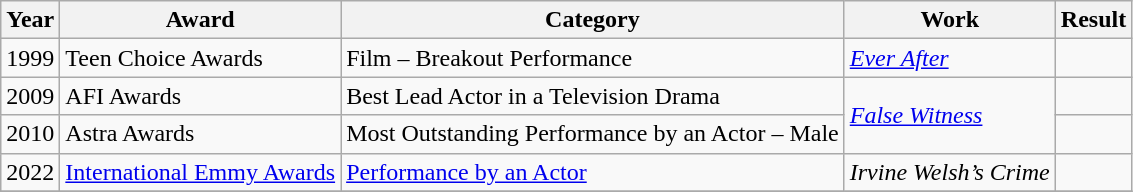<table class="wikitable">
<tr>
<th>Year</th>
<th>Award</th>
<th>Category</th>
<th>Work</th>
<th>Result</th>
</tr>
<tr>
<td>1999</td>
<td>Teen Choice Awards</td>
<td>Film – Breakout Performance</td>
<td><em><a href='#'>Ever After</a></em></td>
<td></td>
</tr>
<tr>
<td>2009</td>
<td>AFI Awards</td>
<td>Best Lead Actor in a Television Drama</td>
<td rowspan="2"><em><a href='#'>False Witness</a></em></td>
<td></td>
</tr>
<tr>
<td>2010</td>
<td>Astra Awards</td>
<td>Most Outstanding Performance by an Actor – Male</td>
<td></td>
</tr>
<tr>
<td>2022</td>
<td><a href='#'>International Emmy Awards</a></td>
<td><a href='#'>Performance by an Actor</a></td>
<td><em>Irvine Welsh’s Crime</em></td>
<td></td>
</tr>
<tr>
</tr>
</table>
